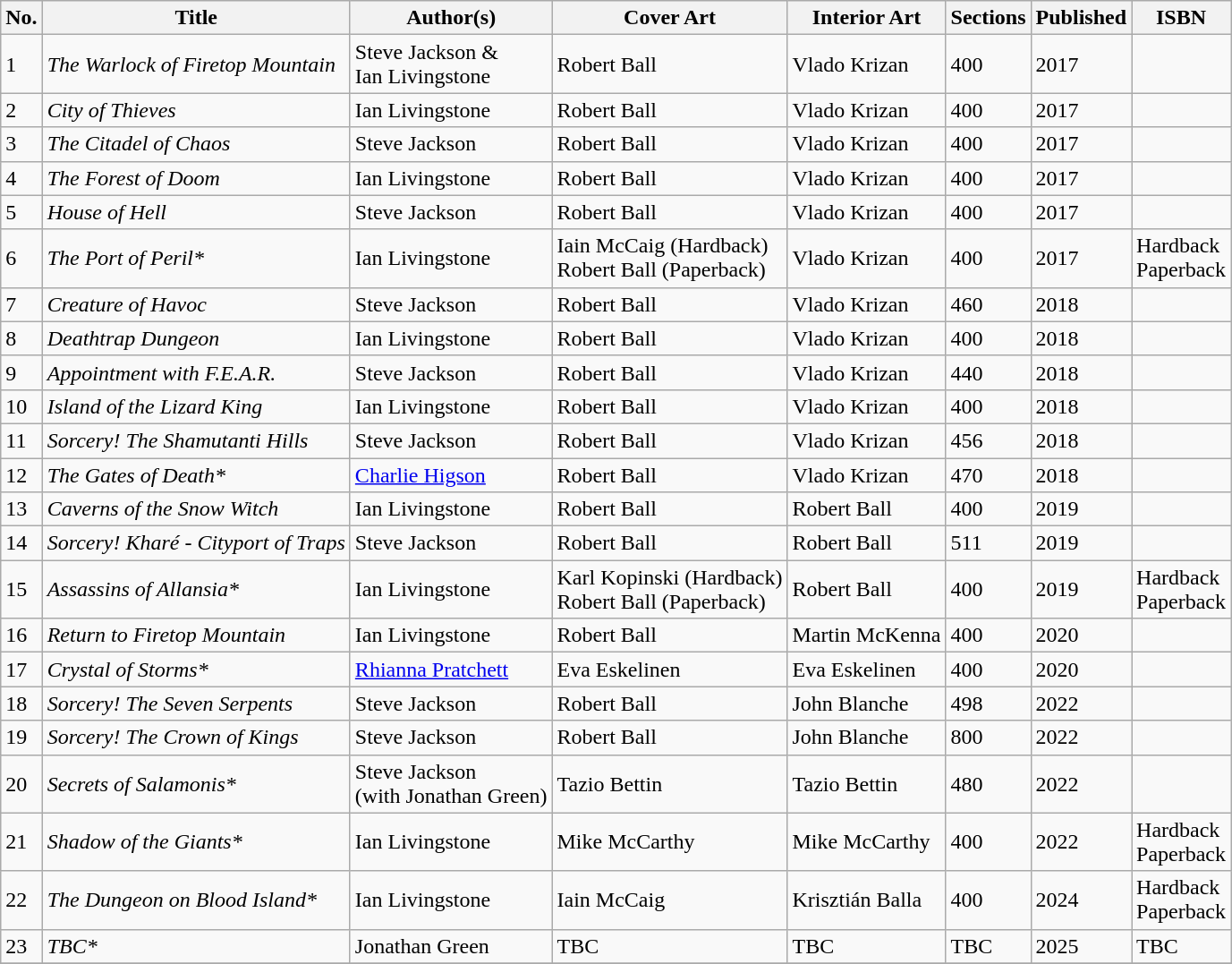<table class="wikitable sortable">
<tr>
<th>No.</th>
<th>Title</th>
<th>Author(s)</th>
<th>Cover Art</th>
<th>Interior Art</th>
<th>Sections</th>
<th>Published</th>
<th>ISBN</th>
</tr>
<tr>
<td>1</td>
<td><em>The Warlock of Firetop Mountain</em></td>
<td>Steve Jackson & <br> Ian Livingstone</td>
<td>Robert Ball</td>
<td>Vlado Krizan</td>
<td>400</td>
<td>2017</td>
<td></td>
</tr>
<tr>
<td>2</td>
<td><em>City of Thieves</em></td>
<td>Ian Livingstone</td>
<td>Robert Ball</td>
<td>Vlado Krizan</td>
<td>400</td>
<td>2017</td>
<td></td>
</tr>
<tr>
<td>3</td>
<td><em>The Citadel of Chaos</em></td>
<td>Steve Jackson</td>
<td>Robert Ball</td>
<td>Vlado Krizan</td>
<td>400</td>
<td>2017</td>
<td></td>
</tr>
<tr>
<td>4</td>
<td><em>The Forest of Doom</em></td>
<td>Ian Livingstone</td>
<td>Robert Ball</td>
<td>Vlado Krizan</td>
<td>400</td>
<td>2017</td>
<td></td>
</tr>
<tr>
<td>5</td>
<td><em>House of Hell</em></td>
<td>Steve Jackson</td>
<td>Robert Ball</td>
<td>Vlado Krizan</td>
<td>400</td>
<td>2017</td>
<td></td>
</tr>
<tr>
<td>6</td>
<td><em>The Port of Peril*</em></td>
<td>Ian Livingstone</td>
<td>Iain McCaig (Hardback) <br> Robert Ball (Paperback)</td>
<td>Vlado Krizan</td>
<td>400</td>
<td>2017</td>
<td> Hardback <br>  Paperback</td>
</tr>
<tr>
<td>7</td>
<td><em>Creature of Havoc</em></td>
<td>Steve Jackson</td>
<td>Robert Ball</td>
<td>Vlado Krizan</td>
<td>460</td>
<td>2018</td>
<td></td>
</tr>
<tr>
<td>8</td>
<td><em>Deathtrap Dungeon</em></td>
<td>Ian Livingstone</td>
<td>Robert Ball</td>
<td>Vlado Krizan</td>
<td>400</td>
<td>2018</td>
<td></td>
</tr>
<tr>
<td>9</td>
<td><em>Appointment with F.E.A.R.</em></td>
<td>Steve Jackson</td>
<td>Robert Ball</td>
<td>Vlado Krizan</td>
<td>440</td>
<td>2018</td>
<td></td>
</tr>
<tr>
<td>10</td>
<td><em>Island of the Lizard King</em></td>
<td>Ian Livingstone</td>
<td>Robert Ball</td>
<td>Vlado Krizan</td>
<td>400</td>
<td>2018</td>
<td></td>
</tr>
<tr>
<td>11</td>
<td><em>Sorcery! The Shamutanti Hills</em></td>
<td>Steve Jackson</td>
<td>Robert Ball</td>
<td>Vlado Krizan</td>
<td>456</td>
<td>2018</td>
<td></td>
</tr>
<tr>
<td>12</td>
<td><em>The Gates of Death*</em></td>
<td><a href='#'>Charlie Higson</a></td>
<td>Robert Ball</td>
<td>Vlado Krizan</td>
<td>470</td>
<td>2018</td>
<td></td>
</tr>
<tr>
<td>13</td>
<td><em>Caverns of the Snow Witch</em></td>
<td>Ian Livingstone</td>
<td>Robert Ball</td>
<td>Robert Ball</td>
<td>400</td>
<td>2019</td>
<td></td>
</tr>
<tr>
<td>14</td>
<td><em>Sorcery! Kharé - Cityport of Traps</em></td>
<td>Steve Jackson</td>
<td>Robert Ball</td>
<td>Robert Ball</td>
<td>511</td>
<td>2019</td>
<td></td>
</tr>
<tr>
<td>15</td>
<td><em>Assassins of Allansia*</em></td>
<td>Ian Livingstone</td>
<td>Karl Kopinski (Hardback) <br> Robert Ball (Paperback)</td>
<td>Robert Ball</td>
<td>400</td>
<td>2019</td>
<td> Hardback <br>  Paperback</td>
</tr>
<tr>
<td>16</td>
<td><em>Return to Firetop Mountain</em></td>
<td>Ian Livingstone</td>
<td>Robert Ball</td>
<td>Martin McKenna</td>
<td>400</td>
<td>2020</td>
<td></td>
</tr>
<tr>
<td>17</td>
<td><em>Crystal of Storms*</em></td>
<td><a href='#'>Rhianna Pratchett</a></td>
<td>Eva Eskelinen</td>
<td>Eva Eskelinen</td>
<td>400</td>
<td>2020</td>
<td></td>
</tr>
<tr>
<td>18</td>
<td><em>Sorcery! The Seven Serpents</em></td>
<td>Steve Jackson</td>
<td>Robert Ball</td>
<td>John Blanche</td>
<td>498</td>
<td>2022</td>
<td></td>
</tr>
<tr>
<td>19</td>
<td><em>Sorcery! The Crown of Kings</em></td>
<td>Steve Jackson</td>
<td>Robert Ball</td>
<td>John Blanche</td>
<td>800</td>
<td>2022</td>
<td></td>
</tr>
<tr>
<td>20</td>
<td><em>Secrets of Salamonis*</em></td>
<td>Steve Jackson<br>(with Jonathan Green)</td>
<td>Tazio Bettin</td>
<td>Tazio Bettin</td>
<td>480</td>
<td>2022</td>
<td></td>
</tr>
<tr>
<td>21</td>
<td><em>Shadow of the Giants*</em></td>
<td>Ian Livingstone</td>
<td>Mike McCarthy</td>
<td>Mike McCarthy</td>
<td>400</td>
<td>2022</td>
<td> Hardback <br>  Paperback</td>
</tr>
<tr>
<td>22</td>
<td><em>The Dungeon on Blood Island*</em> </td>
<td>Ian Livingstone</td>
<td>Iain McCaig</td>
<td>Krisztián Balla</td>
<td>400</td>
<td>2024</td>
<td> Hardback <br>  Paperback</td>
</tr>
<tr>
<td>23</td>
<td><em>TBC*</em></td>
<td>Jonathan Green</td>
<td>TBC</td>
<td>TBC</td>
<td>TBC</td>
<td>2025</td>
<td>TBC</td>
</tr>
<tr>
</tr>
</table>
